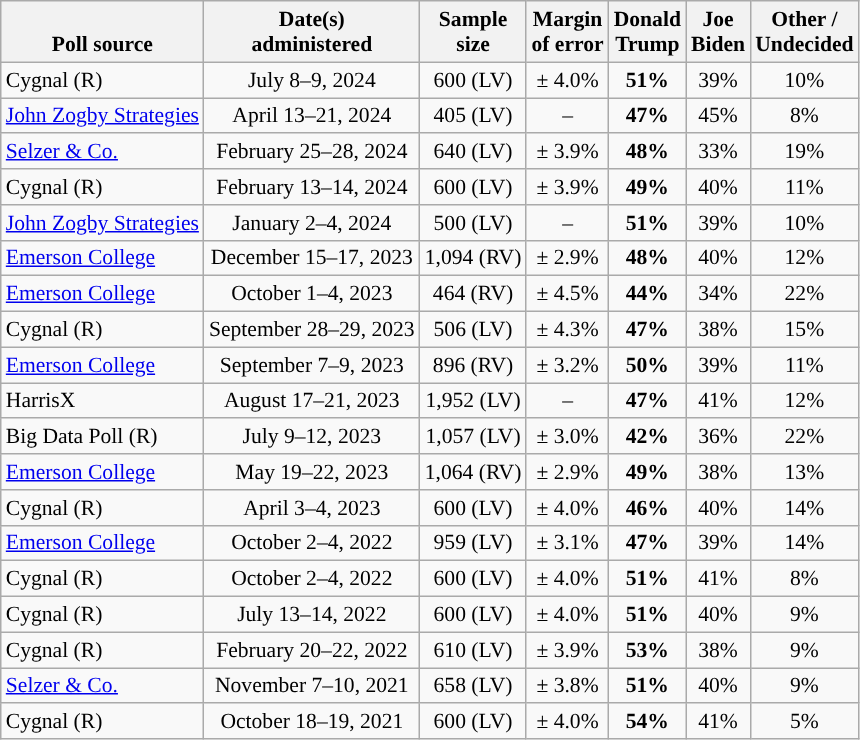<table class="wikitable sortable mw-datatable" style="font-size:90%;text-align:center;line-height:17px">
<tr valign=bottom>
<th>Poll source</th>
<th>Date(s)<br>administered</th>
<th>Sample<br>size</th>
<th>Margin<br>of error</th>
<th class="unsortable">Donald<br>Trump<br></th>
<th class="unsortable">Joe<br>Biden<br></th>
<th class="unsortable">Other /<br>Undecided</th>
</tr>
<tr>
<td style="text-align:left;">Cygnal (R)</td>
<td data-sort-value=2024-07-15>July 8–9, 2024</td>
<td>600 (LV)</td>
<td>± 4.0%</td>
<td style="background-color:"><strong>51%</strong></td>
<td>39%</td>
<td>10%</td>
</tr>
<tr>
<td style="text-align:left;"><a href='#'>John Zogby Strategies</a></td>
<td data-sort-value="2024-05-01">April 13–21, 2024</td>
<td>405 (LV)</td>
<td>–</td>
<td style="background-color:"><strong>47%</strong></td>
<td>45%</td>
<td>8%</td>
</tr>
<tr>
<td style="text-align:left;"><a href='#'>Selzer & Co.</a></td>
<td data-sort-value=2024-03-05>February 25–28, 2024</td>
<td>640 (LV)</td>
<td>± 3.9%</td>
<td style="background-color:"><strong>48%</strong></td>
<td>33%</td>
<td>19%</td>
</tr>
<tr>
<td style="text-align:left;">Cygnal (R)</td>
<td>February 13–14, 2024</td>
<td>600 (LV)</td>
<td>± 3.9%</td>
<td style="background-color:"><strong>49%</strong></td>
<td>40%</td>
<td>11%</td>
</tr>
<tr>
<td style="text-align:left;"><a href='#'>John Zogby Strategies</a></td>
<td>January 2–4, 2024</td>
<td>500 (LV)</td>
<td>–</td>
<td style="background-color:"><strong>51%</strong></td>
<td>39%</td>
<td>10%</td>
</tr>
<tr>
<td style="text-align:left;"><a href='#'>Emerson College</a></td>
<td>December 15–17, 2023</td>
<td>1,094 (RV)</td>
<td>± 2.9%</td>
<td style="background-color:"><strong>48%</strong></td>
<td>40%</td>
<td>12%</td>
</tr>
<tr>
<td style="text-align:left;"><a href='#'>Emerson College</a></td>
<td>October 1–4, 2023</td>
<td>464 (RV)</td>
<td>± 4.5%</td>
<td style="background-color:"><strong>44%</strong></td>
<td>34%</td>
<td>22%</td>
</tr>
<tr>
<td style="text-align:left;">Cygnal (R)</td>
<td data-sort-value=2023-09-29>September 28–29, 2023</td>
<td>506 (LV)</td>
<td>± 4.3%</td>
<td style="background-color:"><strong>47%</strong></td>
<td>38%</td>
<td>15%</td>
</tr>
<tr>
<td style="text-align:left;"><a href='#'>Emerson College</a></td>
<td>September 7–9, 2023</td>
<td>896 (RV)</td>
<td>± 3.2%</td>
<td style="background-color:"><strong>50%</strong></td>
<td>39%</td>
<td>11%</td>
</tr>
<tr>
<td style="text-align:left;">HarrisX</td>
<td>August 17–21, 2023</td>
<td>1,952 (LV)</td>
<td>–</td>
<td style="background-color:"><strong>47%</strong></td>
<td>41%</td>
<td>12%</td>
</tr>
<tr>
<td style="text-align:left;">Big Data Poll (R)</td>
<td>July 9–12, 2023</td>
<td>1,057 (LV)</td>
<td>± 3.0%</td>
<td style="background-color:"><strong>42%</strong></td>
<td>36%</td>
<td>22%</td>
</tr>
<tr>
<td style="text-align:left;"><a href='#'>Emerson College</a></td>
<td>May 19–22, 2023</td>
<td>1,064 (RV)</td>
<td>± 2.9%</td>
<td style="background-color:"><strong>49%</strong></td>
<td>38%</td>
<td>13%</td>
</tr>
<tr>
<td style="text-align:left;">Cygnal (R)</td>
<td data-sort-value=2023-04-03>April 3–4, 2023</td>
<td>600 (LV)</td>
<td>± 4.0%</td>
<td style="background-color:"><strong>46%</strong></td>
<td>40%</td>
<td>14%</td>
</tr>
<tr>
<td style="text-align:left;"><a href='#'>Emerson College</a></td>
<td data-sort-value=2022-10-04>October 2–4, 2022</td>
<td>959 (LV)</td>
<td>± 3.1%</td>
<td style="background-color:"><strong>47%</strong></td>
<td>39%</td>
<td>14%</td>
</tr>
<tr>
<td style="text-align:left;">Cygnal (R)</td>
<td data-sort-value=2022-10-04>October 2–4, 2022</td>
<td>600 (LV)</td>
<td>± 4.0%</td>
<td style="background-color:"><strong>51%</strong></td>
<td>41%</td>
<td>8%</td>
</tr>
<tr>
<td style="text-align:left;">Cygnal (R)</td>
<td data-sort-value=2022-07-14>July 13–14, 2022</td>
<td>600 (LV)</td>
<td>± 4.0%</td>
<td style="background-color:"><strong>51%</strong></td>
<td>40%</td>
<td>9%</td>
</tr>
<tr>
<td style="text-align:left;">Cygnal (R)</td>
<td data-sort-value=2022-02-22>February 20–22, 2022</td>
<td>610 (LV)</td>
<td>± 3.9%</td>
<td style="background-color:"><strong>53%</strong></td>
<td>38%</td>
<td>9%</td>
</tr>
<tr>
<td style="text-align:left;"><a href='#'>Selzer & Co.</a></td>
<td data-sort-value=2021-11-10>November 7–10, 2021</td>
<td>658 (LV)</td>
<td>± 3.8%</td>
<td style="background-color:"><strong>51%</strong></td>
<td>40%</td>
<td>9%</td>
</tr>
<tr>
<td style="text-align:left;">Cygnal (R)</td>
<td data-sort-value=2021-10-19>October 18–19, 2021</td>
<td>600 (LV)</td>
<td>± 4.0%</td>
<td style="background-color:"><strong>54%</strong></td>
<td>41%</td>
<td>5%</td>
</tr>
</table>
